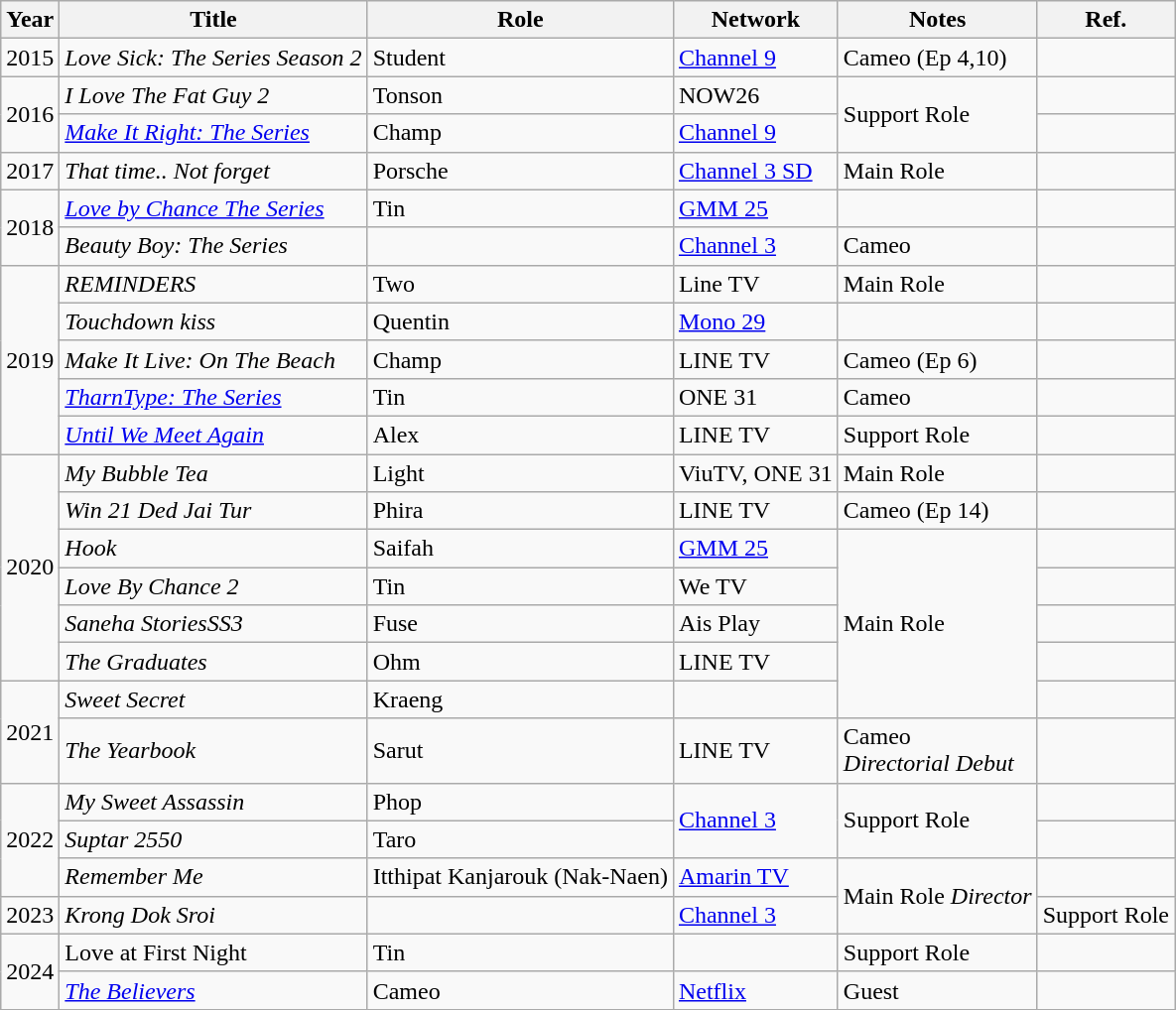<table class="wikitable sortable">
<tr>
<th>Year</th>
<th>Title</th>
<th>Role</th>
<th>Network</th>
<th class="unsortable">Notes</th>
<th>Ref.</th>
</tr>
<tr>
<td rowspan=1 align = "center">2015</td>
<td scope="row"><em>Love Sick: The Series Season 2</em></td>
<td>Student</td>
<td><a href='#'>Channel 9</a></td>
<td>Cameo (Ep 4,10)</td>
<td></td>
</tr>
<tr>
<td rowspan=2 align = "center">2016</td>
<td scope="row"><em>I Love The Fat Guy 2</em></td>
<td>Tonson</td>
<td>NOW26</td>
<td rowspan="2">Support Role</td>
<td></td>
</tr>
<tr>
<td scope="row"><em><a href='#'>Make It Right: The Series</a></em></td>
<td>Champ</td>
<td><a href='#'>Channel 9</a></td>
<td></td>
</tr>
<tr>
<td align="center">2017</td>
<td scope="row"><em>That time.. Not forget </em></td>
<td>Porsche</td>
<td><a href='#'>Channel 3 SD</a></td>
<td>Main Role</td>
<td></td>
</tr>
<tr>
<td rowspan=2 align = "center">2018</td>
<td scope="row"><em><a href='#'>Love by Chance The Series</a></em></td>
<td>Tin</td>
<td><a href='#'>GMM 25</a></td>
<td></td>
<td></td>
</tr>
<tr>
<td scope="row"><em>Beauty Boy: The Series  </em></td>
<td></td>
<td><a href='#'>Channel 3</a></td>
<td>Cameo</td>
<td></td>
</tr>
<tr>
<td rowspan="5" align="center">2019</td>
<td scope="row"><em>REMINDERS</em></td>
<td>Two</td>
<td>Line TV</td>
<td>Main Role</td>
<td></td>
</tr>
<tr>
<td><em>Touchdown kiss</em></td>
<td>Quentin</td>
<td><a href='#'>Mono 29</a></td>
<td></td>
<td></td>
</tr>
<tr>
<td scope="row"><em>Make It Live: On The Beach</em></td>
<td>Champ</td>
<td>LINE TV</td>
<td>Cameo (Ep 6)</td>
<td></td>
</tr>
<tr>
<td scope="row"><em><a href='#'>TharnType: The Series</a></em></td>
<td>Tin</td>
<td>ONE 31</td>
<td>Cameo</td>
<td></td>
</tr>
<tr>
<td scope="row"><em><a href='#'>Until We Meet Again</a></em></td>
<td>Alex</td>
<td>LINE TV</td>
<td>Support Role</td>
<td></td>
</tr>
<tr>
<td rowspan="6" align="center">2020</td>
<td scope="row"><em>My Bubble Tea</em></td>
<td>Light</td>
<td>ViuTV, ONE 31</td>
<td>Main Role</td>
<td></td>
</tr>
<tr>
<td scope="row"><em> Win 21 Ded Jai Tur</em></td>
<td>Phira</td>
<td>LINE TV</td>
<td>Cameo (Ep 14)</td>
<td></td>
</tr>
<tr>
<td scope="row"><em> Hook</em></td>
<td>Saifah</td>
<td><a href='#'>GMM 25</a></td>
<td rowspan="5">Main Role</td>
<td></td>
</tr>
<tr>
<td scope="row"><em> Love By Chance 2</em></td>
<td>Tin</td>
<td>We TV</td>
<td></td>
</tr>
<tr>
<td scope="row"><em>Saneha StoriesSS3 </em></td>
<td>Fuse</td>
<td>Ais Play</td>
<td></td>
</tr>
<tr>
<td scope="row"><em>The Graduates </em></td>
<td>Ohm</td>
<td>LINE TV</td>
<td></td>
</tr>
<tr>
<td rowspan="2">2021</td>
<td><em>Sweet Secret</em></td>
<td>Kraeng</td>
<td></td>
<td></td>
</tr>
<tr>
<td><em>The Yearbook</em></td>
<td>Sarut</td>
<td>LINE TV</td>
<td>Cameo<br><em>Directorial Debut</em></td>
<td></td>
</tr>
<tr>
<td rowspan="3">2022</td>
<td><em>My Sweet Assassin</em></td>
<td>Phop</td>
<td rowspan="2"><a href='#'>Channel 3</a></td>
<td rowspan="2">Support Role</td>
<td></td>
</tr>
<tr>
<td><em>Suptar 2550</em></td>
<td>Taro</td>
<td></td>
</tr>
<tr>
<td><em>Remember Me</em></td>
<td>Itthipat Kanjarouk (Nak-Naen)</td>
<td><a href='#'>Amarin TV</a></td>
<td rowspan="2">Main Role <em>Director</em></td>
<td></td>
</tr>
<tr>
<td>2023</td>
<td><em>Krong Dok Sroi</em></td>
<td></td>
<td><a href='#'>Channel 3</a></td>
<td>Support Role</td>
</tr>
<tr>
<td rowspan="2">2024</td>
<td>Love at First Night</td>
<td>Tin</td>
<td></td>
<td>Support Role</td>
<td></td>
</tr>
<tr>
<td><em><a href='#'>The Believers</a></em></td>
<td>Cameo</td>
<td><a href='#'>Netflix</a></td>
<td>Guest</td>
<td></td>
</tr>
<tr>
</tr>
</table>
